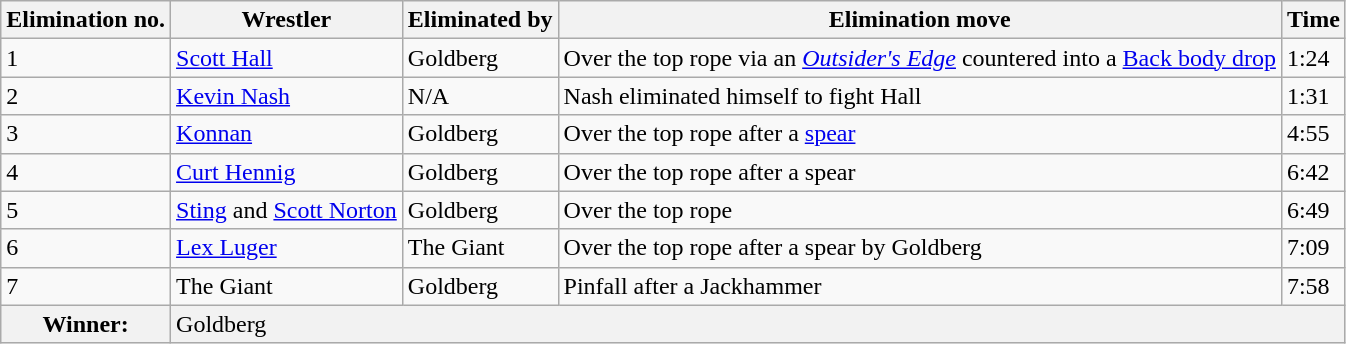<table class="wikitable">
<tr>
<th>Elimination no.</th>
<th>Wrestler</th>
<th>Eliminated by</th>
<th>Elimination move</th>
<th>Time</th>
</tr>
<tr>
<td>1</td>
<td><a href='#'>Scott Hall</a></td>
<td>Goldberg</td>
<td>Over the top rope via an <em><a href='#'>Outsider's Edge</a></em> countered into a <a href='#'>Back body drop</a></td>
<td>1:24</td>
</tr>
<tr>
<td>2</td>
<td><a href='#'>Kevin Nash</a></td>
<td>N/A</td>
<td>Nash eliminated himself to fight Hall</td>
<td>1:31</td>
</tr>
<tr>
<td>3</td>
<td><a href='#'>Konnan</a></td>
<td>Goldberg</td>
<td>Over the top rope after a <a href='#'>spear</a></td>
<td>4:55</td>
</tr>
<tr>
<td>4</td>
<td><a href='#'>Curt Hennig</a></td>
<td>Goldberg</td>
<td>Over the top rope after a spear</td>
<td>6:42</td>
</tr>
<tr>
<td>5</td>
<td><a href='#'>Sting</a> and <a href='#'>Scott Norton</a></td>
<td>Goldberg</td>
<td>Over the top rope</td>
<td>6:49</td>
</tr>
<tr>
<td>6</td>
<td><a href='#'>Lex Luger</a></td>
<td>The Giant</td>
<td>Over the top rope after a spear by Goldberg</td>
<td>7:09</td>
</tr>
<tr>
<td>7</td>
<td>The Giant</td>
<td>Goldberg</td>
<td>Pinfall after a Jackhammer</td>
<td>7:58</td>
</tr>
<tr>
<th>Winner:</th>
<td colspan="4" bgcolor="#f2f2f2">Goldberg</td>
</tr>
</table>
